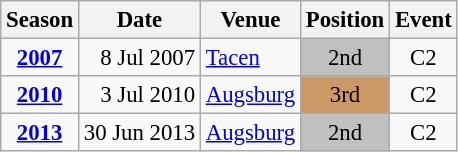<table class="wikitable" style="text-align:center; font-size:95%;">
<tr>
<th>Season</th>
<th>Date</th>
<th>Venue</th>
<th>Position</th>
<th>Event</th>
</tr>
<tr>
<td><strong><a href='#'>2007</a></strong></td>
<td align=right>8 Jul 2007</td>
<td align=left><a href='#'>Tacen</a></td>
<td bgcolor=silver>2nd</td>
<td>C2</td>
</tr>
<tr>
<td><strong><a href='#'>2010</a></strong></td>
<td align=right>3 Jul 2010</td>
<td align=left><a href='#'>Augsburg</a></td>
<td bgcolor=cc9966>3rd</td>
<td>C2</td>
</tr>
<tr>
<td><strong><a href='#'>2013</a></strong></td>
<td align=right>30 Jun 2013</td>
<td align=left><a href='#'>Augsburg</a></td>
<td bgcolor=silver>2nd</td>
<td>C2</td>
</tr>
</table>
